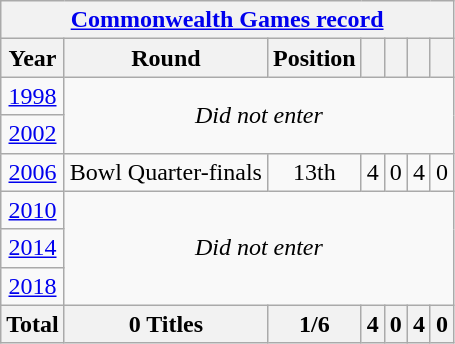<table class="wikitable" style="text-align: center;">
<tr>
<th colspan=7><a href='#'>Commonwealth Games record</a></th>
</tr>
<tr>
<th>Year</th>
<th>Round</th>
<th>Position</th>
<th></th>
<th></th>
<th></th>
<th></th>
</tr>
<tr>
<td> <a href='#'>1998</a></td>
<td rowspan=2 colspan=6><em>Did not enter</em></td>
</tr>
<tr>
<td> <a href='#'>2002</a></td>
</tr>
<tr>
<td> <a href='#'>2006</a></td>
<td>Bowl Quarter-finals</td>
<td>13th</td>
<td>4</td>
<td>0</td>
<td>4</td>
<td>0</td>
</tr>
<tr>
<td> <a href='#'>2010</a></td>
<td rowspan=3 colspan="6"><em>Did not enter</em></td>
</tr>
<tr>
<td> <a href='#'>2014</a></td>
</tr>
<tr>
<td> <a href='#'>2018</a></td>
</tr>
<tr>
<th>Total</th>
<th>0 Titles</th>
<th>1/6</th>
<th>4</th>
<th>0</th>
<th>4</th>
<th>0</th>
</tr>
</table>
